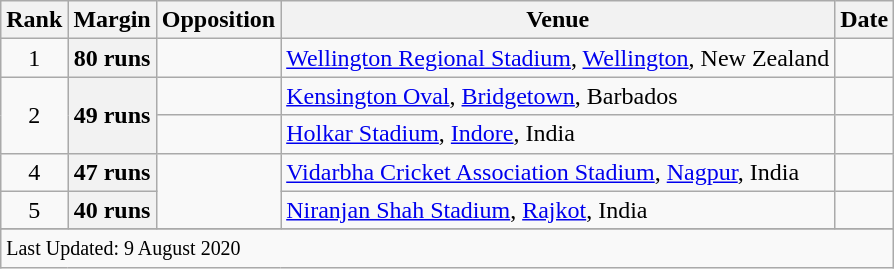<table class="wikitable sortable">
<tr>
<th scope=col>Rank</th>
<th scope=col>Margin</th>
<th scope=col>Opposition</th>
<th scope=col>Venue</th>
<th scope=col>Date</th>
</tr>
<tr>
<td align=center>1</td>
<th scope=row style=text-align:center;>80 runs</th>
<td></td>
<td><a href='#'>Wellington Regional Stadium</a>, <a href='#'>Wellington</a>, New Zealand</td>
<td></td>
</tr>
<tr>
<td align=center rowspan=2>2</td>
<th scope=row style=text-align:center; rowspan=2>49 runs</th>
<td></td>
<td><a href='#'>Kensington Oval</a>, <a href='#'>Bridgetown</a>, Barbados</td>
<td> </td>
</tr>
<tr>
<td></td>
<td><a href='#'>Holkar Stadium</a>, <a href='#'>Indore</a>, India</td>
<td></td>
</tr>
<tr>
<td align=center>4</td>
<th scope=row style=text-align:center;>47 runs</th>
<td rowspan=2></td>
<td><a href='#'>Vidarbha Cricket Association Stadium</a>, <a href='#'>Nagpur</a>, India</td>
<td> </td>
</tr>
<tr>
<td align=center>5</td>
<th scope=row style=text-align:center;>40 runs</th>
<td><a href='#'>Niranjan Shah Stadium</a>, <a href='#'>Rajkot</a>, India</td>
<td></td>
</tr>
<tr>
</tr>
<tr class=sortbottom>
<td colspan=5><small>Last Updated: 9 August 2020</small></td>
</tr>
</table>
